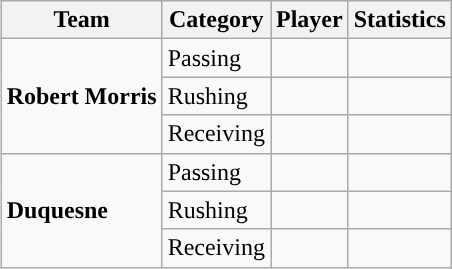<table class="wikitable" style="float: right;">
<tr>
<th>Team</th>
<th>Category</th>
<th>Player</th>
<th>Statistics</th>
</tr>
<tr>
<td rowspan=3><strong>Robert Morris</strong></td>
<td>Passing</td>
<td></td>
<td></td>
</tr>
<tr>
<td>Rushing</td>
<td></td>
<td></td>
</tr>
<tr>
<td>Receiving</td>
<td></td>
<td></td>
</tr>
<tr>
<td rowspan=3><strong>Duquesne</strong></td>
<td>Passing</td>
<td></td>
<td></td>
</tr>
<tr>
<td>Rushing</td>
<td></td>
<td></td>
</tr>
<tr>
<td>Receiving</td>
<td></td>
<td></td>
</tr>
</table>
